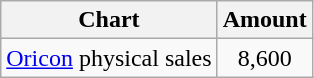<table class="wikitable">
<tr>
<th>Chart</th>
<th>Amount</th>
</tr>
<tr>
<td><a href='#'>Oricon</a> physical sales</td>
<td align="center">8,600</td>
</tr>
</table>
